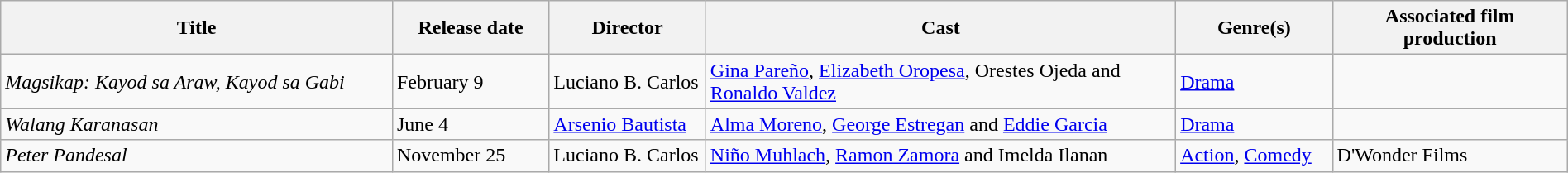<table class="wikitable" style="width:100%;">
<tr>
<th style="width:25%">Title</th>
<th style="width:10%">Release date</th>
<th style="width:10%">Director</th>
<th style="width:30%">Cast</th>
<th style="width:10%">Genre(s)</th>
<th style="width:15%">Associated film production</th>
</tr>
<tr>
<td><em>Magsikap: Kayod sa Araw, Kayod sa Gabi</em></td>
<td>February 9</td>
<td>Luciano B. Carlos</td>
<td><a href='#'>Gina Pareño</a>, <a href='#'>Elizabeth Oropesa</a>, Orestes Ojeda and <a href='#'>Ronaldo Valdez</a></td>
<td><a href='#'>Drama</a></td>
<td></td>
</tr>
<tr>
<td><em>Walang Karanasan</em></td>
<td>June 4</td>
<td><a href='#'>Arsenio Bautista</a></td>
<td><a href='#'>Alma Moreno</a>, <a href='#'>George Estregan</a> and <a href='#'>Eddie Garcia</a></td>
<td><a href='#'>Drama</a></td>
<td></td>
</tr>
<tr>
<td><em>Peter Pandesal</em></td>
<td>November 25</td>
<td>Luciano B. Carlos</td>
<td><a href='#'>Niño Muhlach</a>, <a href='#'>Ramon Zamora</a> and Imelda Ilanan</td>
<td><a href='#'>Action</a>, <a href='#'>Comedy</a></td>
<td>D'Wonder Films</td>
</tr>
</table>
